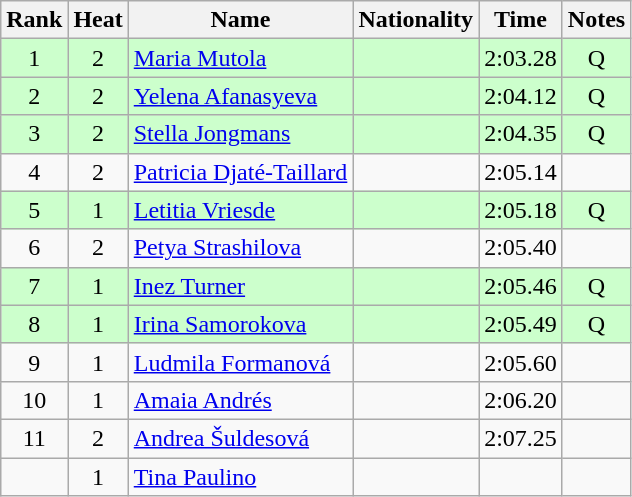<table class="wikitable sortable" style="text-align:center">
<tr>
<th>Rank</th>
<th>Heat</th>
<th>Name</th>
<th>Nationality</th>
<th>Time</th>
<th>Notes</th>
</tr>
<tr bgcolor=ccffcc>
<td>1</td>
<td>2</td>
<td align="left"><a href='#'>Maria Mutola</a></td>
<td align=left></td>
<td>2:03.28</td>
<td>Q</td>
</tr>
<tr bgcolor=ccffcc>
<td>2</td>
<td>2</td>
<td align="left"><a href='#'>Yelena Afanasyeva</a></td>
<td align=left></td>
<td>2:04.12</td>
<td>Q</td>
</tr>
<tr bgcolor=ccffcc>
<td>3</td>
<td>2</td>
<td align="left"><a href='#'>Stella Jongmans</a></td>
<td align=left></td>
<td>2:04.35</td>
<td>Q</td>
</tr>
<tr>
<td>4</td>
<td>2</td>
<td align="left"><a href='#'>Patricia Djaté-Taillard</a></td>
<td align=left></td>
<td>2:05.14</td>
<td></td>
</tr>
<tr bgcolor=ccffcc>
<td>5</td>
<td>1</td>
<td align="left"><a href='#'>Letitia Vriesde</a></td>
<td align=left></td>
<td>2:05.18</td>
<td>Q</td>
</tr>
<tr>
<td>6</td>
<td>2</td>
<td align="left"><a href='#'>Petya Strashilova</a></td>
<td align=left></td>
<td>2:05.40</td>
<td></td>
</tr>
<tr bgcolor=ccffcc>
<td>7</td>
<td>1</td>
<td align="left"><a href='#'>Inez Turner</a></td>
<td align=left></td>
<td>2:05.46</td>
<td>Q</td>
</tr>
<tr bgcolor=ccffcc>
<td>8</td>
<td>1</td>
<td align="left"><a href='#'>Irina Samorokova</a></td>
<td align=left></td>
<td>2:05.49</td>
<td>Q</td>
</tr>
<tr>
<td>9</td>
<td>1</td>
<td align="left"><a href='#'>Ludmila Formanová</a></td>
<td align=left></td>
<td>2:05.60</td>
<td></td>
</tr>
<tr>
<td>10</td>
<td>1</td>
<td align="left"><a href='#'>Amaia Andrés</a></td>
<td align=left></td>
<td>2:06.20</td>
<td></td>
</tr>
<tr>
<td>11</td>
<td>2</td>
<td align="left"><a href='#'>Andrea Šuldesová</a></td>
<td align=left></td>
<td>2:07.25</td>
<td></td>
</tr>
<tr>
<td></td>
<td>1</td>
<td align="left"><a href='#'>Tina Paulino</a></td>
<td align=left></td>
<td></td>
<td></td>
</tr>
</table>
